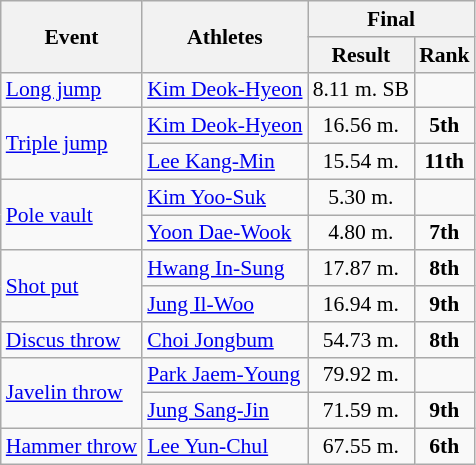<table class=wikitable style="font-size:90%">
<tr>
<th rowspan=2>Event</th>
<th rowspan=2>Athletes</th>
<th colspan=2>Final</th>
</tr>
<tr>
<th>Result</th>
<th>Rank</th>
</tr>
<tr>
<td><a href='#'>Long jump</a></td>
<td><a href='#'>Kim Deok-Hyeon</a></td>
<td align=center>8.11 m. SB</td>
<td align=center></td>
</tr>
<tr>
<td rowspan=2><a href='#'>Triple jump</a></td>
<td><a href='#'>Kim Deok-Hyeon</a></td>
<td align=center>16.56 m.</td>
<td align=center><strong>5th</strong></td>
</tr>
<tr>
<td><a href='#'>Lee Kang-Min</a></td>
<td align=center>15.54 m.</td>
<td align=center><strong>11th</strong></td>
</tr>
<tr>
<td rowspan=2><a href='#'>Pole vault</a></td>
<td><a href='#'>Kim Yoo-Suk</a></td>
<td align=center>5.30 m.</td>
<td align=center></td>
</tr>
<tr>
<td><a href='#'>Yoon Dae-Wook</a></td>
<td align=center>4.80 m.</td>
<td align=center><strong>7th</strong></td>
</tr>
<tr>
<td rowspan=2><a href='#'>Shot put</a></td>
<td><a href='#'>Hwang In-Sung</a></td>
<td align=center>17.87 m.</td>
<td align=center><strong>8th</strong></td>
</tr>
<tr>
<td align=left><a href='#'>Jung Il-Woo</a></td>
<td align=center>16.94 m.</td>
<td align=center><strong>9th</strong></td>
</tr>
<tr>
<td><a href='#'>Discus throw</a></td>
<td><a href='#'>Choi Jongbum</a></td>
<td align=center>54.73 m.</td>
<td align=center><strong>8th</strong></td>
</tr>
<tr>
<td rowspan=2><a href='#'>Javelin throw</a></td>
<td><a href='#'>Park Jaem-Young</a></td>
<td align=center>79.92 m.</td>
<td align=center></td>
</tr>
<tr>
<td><a href='#'>Jung Sang-Jin</a></td>
<td align=center>71.59 m.</td>
<td align=center><strong>9th</strong></td>
</tr>
<tr>
<td><a href='#'>Hammer throw</a></td>
<td><a href='#'>Lee Yun-Chul</a></td>
<td align=center>67.55 m.</td>
<td align=center><strong>6th</strong></td>
</tr>
</table>
